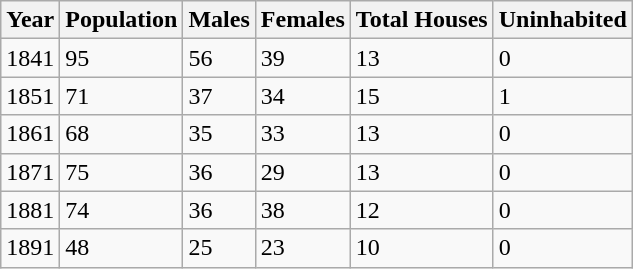<table class="wikitable">
<tr>
<th>Year</th>
<th>Population</th>
<th>Males</th>
<th>Females</th>
<th>Total Houses</th>
<th>Uninhabited</th>
</tr>
<tr>
<td>1841</td>
<td>95</td>
<td>56</td>
<td>39</td>
<td>13</td>
<td>0</td>
</tr>
<tr>
<td>1851</td>
<td>71</td>
<td>37</td>
<td>34</td>
<td>15</td>
<td>1</td>
</tr>
<tr>
<td>1861</td>
<td>68</td>
<td>35</td>
<td>33</td>
<td>13</td>
<td>0</td>
</tr>
<tr>
<td>1871</td>
<td>75</td>
<td>36</td>
<td>29</td>
<td>13</td>
<td>0</td>
</tr>
<tr>
<td>1881</td>
<td>74</td>
<td>36</td>
<td>38</td>
<td>12</td>
<td>0</td>
</tr>
<tr>
<td>1891</td>
<td>48</td>
<td>25</td>
<td>23</td>
<td>10</td>
<td>0</td>
</tr>
</table>
